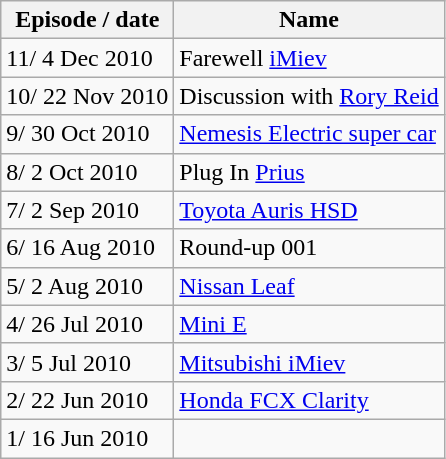<table class="wikitable">
<tr>
<th>Episode / date</th>
<th>Name</th>
</tr>
<tr>
<td>11/ 4 Dec 2010</td>
<td>Farewell <a href='#'>iMiev</a></td>
</tr>
<tr>
<td>10/ 22 Nov 2010</td>
<td>Discussion with <a href='#'>Rory Reid</a></td>
</tr>
<tr>
<td>9/ 30 Oct 2010</td>
<td><a href='#'>Nemesis Electric super car</a></td>
</tr>
<tr>
<td>8/ 2 Oct 2010</td>
<td>Plug In <a href='#'>Prius</a></td>
</tr>
<tr>
<td>7/ 2 Sep 2010</td>
<td><a href='#'>Toyota Auris HSD</a></td>
</tr>
<tr>
<td>6/ 16 Aug 2010</td>
<td>Round-up 001</td>
</tr>
<tr>
<td>5/ 2 Aug 2010</td>
<td><a href='#'>Nissan Leaf</a></td>
</tr>
<tr>
<td>4/ 26 Jul 2010</td>
<td><a href='#'>Mini E</a></td>
</tr>
<tr>
<td>3/ 5 Jul 2010</td>
<td><a href='#'>Mitsubishi iMiev</a></td>
</tr>
<tr>
<td>2/ 22 Jun 2010</td>
<td><a href='#'>Honda FCX Clarity</a></td>
</tr>
<tr>
<td>1/  16 Jun 2010</td>
<td></td>
</tr>
</table>
